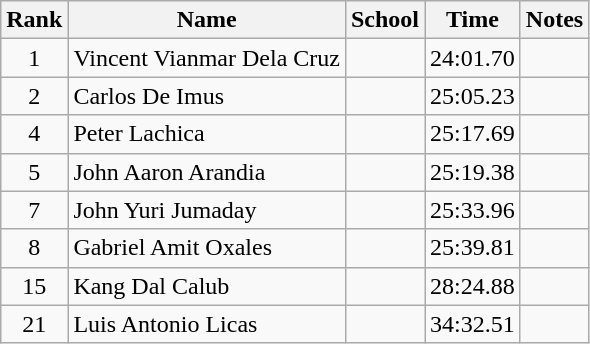<table class="wikitable sortable" style="text-align:center">
<tr>
<th>Rank</th>
<th>Name</th>
<th>School</th>
<th>Time</th>
<th>Notes</th>
</tr>
<tr>
<td>1</td>
<td align=left>Vincent Vianmar Dela Cruz</td>
<td align=left></td>
<td>24:01.70</td>
<td></td>
</tr>
<tr>
<td>2</td>
<td align=left>Carlos De Imus</td>
<td align=left></td>
<td>25:05.23</td>
<td></td>
</tr>
<tr>
<td>4</td>
<td align=left>Peter Lachica</td>
<td align=left></td>
<td>25:17.69</td>
<td></td>
</tr>
<tr>
<td>5</td>
<td align=left>John Aaron Arandia</td>
<td align=left></td>
<td>25:19.38</td>
<td></td>
</tr>
<tr>
<td>7</td>
<td align=left>John Yuri Jumaday</td>
<td align=left></td>
<td>25:33.96</td>
<td></td>
</tr>
<tr>
<td>8</td>
<td align=left>Gabriel Amit Oxales</td>
<td align=left></td>
<td>25:39.81</td>
<td></td>
</tr>
<tr>
<td>15</td>
<td align=left>Kang Dal Calub</td>
<td align=left></td>
<td>28:24.88</td>
<td></td>
</tr>
<tr>
<td>21</td>
<td align=left>Luis Antonio Licas</td>
<td align=left></td>
<td>34:32.51</td>
<td></td>
</tr>
</table>
